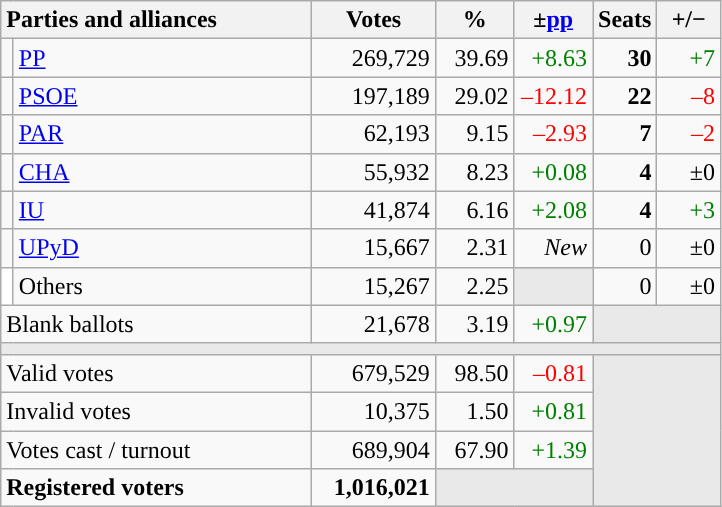<table class="wikitable" style="text-align:right;">
<tr>
<th style="text-align:left;" colspan="2" width="200">Parties and alliances</th>
<th width="75">Votes</th>
<th width="45">%</th>
<th width="45">±<a href='#'>pp</a></th>
<th width="35">Seats</th>
<th width="35">+/−</th>
</tr>
<tr>
<td width="1" style="color:inherit;background:"></td>
<td align="left"><a href='#'>PP</a></td>
<td>269,729</td>
<td>39.69</td>
<td style="color:green;">+8.63</td>
<td><strong>30</strong></td>
<td style="color:green;">+7</td>
</tr>
<tr>
<td style="color:inherit;background:"></td>
<td align="left"><a href='#'>PSOE</a></td>
<td>197,189</td>
<td>29.02</td>
<td style="color:red;">–12.12</td>
<td><strong>22</strong></td>
<td style="color:red;">–8</td>
</tr>
<tr>
<td style="color:inherit;background:"></td>
<td align="left"><a href='#'>PAR</a></td>
<td>62,193</td>
<td>9.15</td>
<td style="color:red;">–2.93</td>
<td><strong>7</strong></td>
<td style="color:red;">–2</td>
</tr>
<tr>
<td style="color:inherit;background:"></td>
<td align="left"><a href='#'>CHA</a></td>
<td>55,932</td>
<td>8.23</td>
<td style="color:green;">+0.08</td>
<td><strong>4</strong></td>
<td>±0</td>
</tr>
<tr>
<td style="color:inherit;background:"></td>
<td align="left"><a href='#'>IU</a></td>
<td>41,874</td>
<td>6.16</td>
<td style="color:green;">+2.08</td>
<td><strong>4</strong></td>
<td style="color:green;">+3</td>
</tr>
<tr>
<td style="color:inherit;background:"></td>
<td align="left"><a href='#'>UPyD</a></td>
<td>15,667</td>
<td>2.31</td>
<td><em>New</em></td>
<td>0</td>
<td>±0</td>
</tr>
<tr>
<td bgcolor="white"></td>
<td align="left">Others</td>
<td>15,267</td>
<td>2.25</td>
<td bgcolor="#E9E9E9"></td>
<td>0</td>
<td>±0</td>
</tr>
<tr>
<td align="left" colspan="2">Blank ballots</td>
<td>21,678</td>
<td>3.19</td>
<td style="color:green;">+0.97</td>
<td bgcolor="#E9E9E9" colspan="2"></td>
</tr>
<tr>
<td colspan="7" bgcolor="#E9E9E9"></td>
</tr>
<tr>
<td align="left" colspan="2">Valid votes</td>
<td>679,529</td>
<td>98.50</td>
<td style="color:red;">–0.81</td>
<td bgcolor="#E9E9E9" colspan="2" rowspan="4"></td>
</tr>
<tr>
<td align="left" colspan="2">Invalid votes</td>
<td>10,375</td>
<td>1.50</td>
<td style="color:green;">+0.81</td>
</tr>
<tr>
<td align="left" colspan="2">Votes cast / turnout</td>
<td>689,904</td>
<td>67.90</td>
<td style="color:green;">+1.39</td>
</tr>
<tr style="font-weight:bold;">
<td align="left" colspan="2">Registered voters</td>
<td>1,016,021</td>
<td bgcolor="#E9E9E9" colspan="2"></td>
</tr>
</table>
